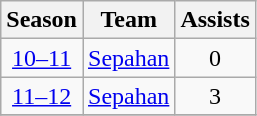<table class="wikitable" style="text-align: center;">
<tr>
<th>Season</th>
<th>Team</th>
<th>Assists</th>
</tr>
<tr>
<td><a href='#'>10–11</a></td>
<td align="left"><a href='#'>Sepahan</a></td>
<td>0</td>
</tr>
<tr>
<td><a href='#'>11–12</a></td>
<td align="left"><a href='#'>Sepahan</a></td>
<td>3</td>
</tr>
<tr>
</tr>
</table>
